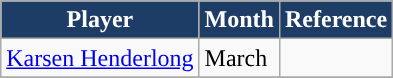<table class=wikitable>
<tr>
<th style="background:#1D3C66; color:#FFFFFF;">Player</th>
<th style="background:#1D3C66; color:#FFFFFF;">Month</th>
<th style="background:#1D3C66; color:#FFFFFF;">Reference</th>
</tr>
<tr>
<td> <a href='#'>Karsen Henderlong</a></td>
<td>March</td>
<td></td>
</tr>
<tr>
</tr>
</table>
